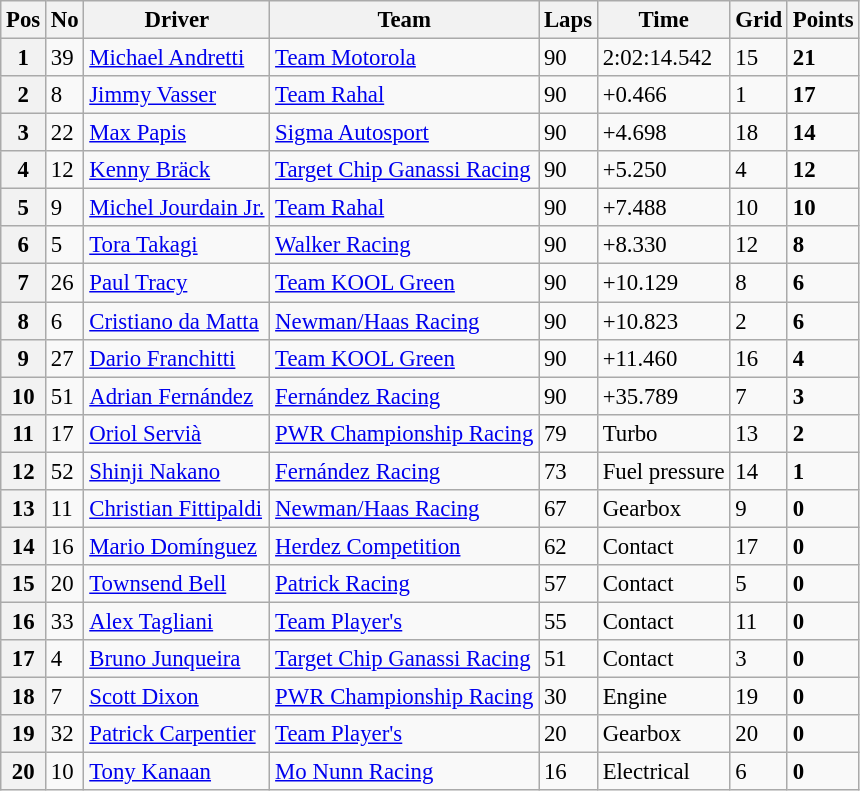<table class="wikitable" style="font-size:95%;">
<tr>
<th>Pos</th>
<th>No</th>
<th>Driver</th>
<th>Team</th>
<th>Laps</th>
<th>Time</th>
<th>Grid</th>
<th>Points</th>
</tr>
<tr>
<th>1</th>
<td>39</td>
<td> <a href='#'>Michael Andretti</a></td>
<td><a href='#'>Team Motorola</a></td>
<td>90</td>
<td>2:02:14.542</td>
<td>15</td>
<td><strong>21</strong></td>
</tr>
<tr>
<th>2</th>
<td>8</td>
<td> <a href='#'>Jimmy Vasser</a></td>
<td><a href='#'>Team Rahal</a></td>
<td>90</td>
<td>+0.466</td>
<td>1</td>
<td><strong>17</strong></td>
</tr>
<tr>
<th>3</th>
<td>22</td>
<td> <a href='#'>Max Papis</a></td>
<td><a href='#'>Sigma Autosport</a></td>
<td>90</td>
<td>+4.698</td>
<td>18</td>
<td><strong>14</strong></td>
</tr>
<tr>
<th>4</th>
<td>12</td>
<td> <a href='#'>Kenny Bräck</a></td>
<td><a href='#'>Target Chip Ganassi Racing</a></td>
<td>90</td>
<td>+5.250</td>
<td>4</td>
<td><strong>12</strong></td>
</tr>
<tr>
<th>5</th>
<td>9</td>
<td> <a href='#'>Michel Jourdain Jr.</a></td>
<td><a href='#'>Team Rahal</a></td>
<td>90</td>
<td>+7.488</td>
<td>10</td>
<td><strong>10</strong></td>
</tr>
<tr>
<th>6</th>
<td>5</td>
<td> <a href='#'>Tora Takagi</a></td>
<td><a href='#'>Walker Racing</a></td>
<td>90</td>
<td>+8.330</td>
<td>12</td>
<td><strong>8</strong></td>
</tr>
<tr>
<th>7</th>
<td>26</td>
<td> <a href='#'>Paul Tracy</a></td>
<td><a href='#'>Team KOOL Green</a></td>
<td>90</td>
<td>+10.129</td>
<td>8</td>
<td><strong>6</strong></td>
</tr>
<tr>
<th>8</th>
<td>6</td>
<td> <a href='#'>Cristiano da Matta</a></td>
<td><a href='#'>Newman/Haas Racing</a></td>
<td>90</td>
<td>+10.823</td>
<td>2</td>
<td><strong>6</strong></td>
</tr>
<tr>
<th>9</th>
<td>27</td>
<td> <a href='#'>Dario Franchitti</a></td>
<td><a href='#'>Team KOOL Green</a></td>
<td>90</td>
<td>+11.460</td>
<td>16</td>
<td><strong>4</strong></td>
</tr>
<tr>
<th>10</th>
<td>51</td>
<td> <a href='#'>Adrian Fernández</a></td>
<td><a href='#'>Fernández Racing</a></td>
<td>90</td>
<td>+35.789</td>
<td>7</td>
<td><strong>3</strong></td>
</tr>
<tr>
<th>11</th>
<td>17</td>
<td> <a href='#'>Oriol Servià</a></td>
<td><a href='#'>PWR Championship Racing</a></td>
<td>79</td>
<td>Turbo</td>
<td>13</td>
<td><strong>2</strong></td>
</tr>
<tr>
<th>12</th>
<td>52</td>
<td> <a href='#'>Shinji Nakano</a></td>
<td><a href='#'>Fernández Racing</a></td>
<td>73</td>
<td>Fuel pressure</td>
<td>14</td>
<td><strong>1</strong></td>
</tr>
<tr>
<th>13</th>
<td>11</td>
<td> <a href='#'>Christian Fittipaldi</a></td>
<td><a href='#'>Newman/Haas Racing</a></td>
<td>67</td>
<td>Gearbox</td>
<td>9</td>
<td><strong>0</strong></td>
</tr>
<tr>
<th>14</th>
<td>16</td>
<td> <a href='#'>Mario Domínguez</a></td>
<td><a href='#'>Herdez Competition</a></td>
<td>62</td>
<td>Contact</td>
<td>17</td>
<td><strong>0</strong></td>
</tr>
<tr>
<th>15</th>
<td>20</td>
<td> <a href='#'>Townsend Bell</a></td>
<td><a href='#'>Patrick Racing</a></td>
<td>57</td>
<td>Contact</td>
<td>5</td>
<td><strong>0</strong></td>
</tr>
<tr>
<th>16</th>
<td>33</td>
<td> <a href='#'>Alex Tagliani</a></td>
<td><a href='#'>Team Player's</a></td>
<td>55</td>
<td>Contact</td>
<td>11</td>
<td><strong>0</strong></td>
</tr>
<tr>
<th>17</th>
<td>4</td>
<td> <a href='#'>Bruno Junqueira</a></td>
<td><a href='#'>Target Chip Ganassi Racing</a></td>
<td>51</td>
<td>Contact</td>
<td>3</td>
<td><strong>0</strong></td>
</tr>
<tr>
<th>18</th>
<td>7</td>
<td> <a href='#'>Scott Dixon</a></td>
<td><a href='#'>PWR Championship Racing</a></td>
<td>30</td>
<td>Engine</td>
<td>19</td>
<td><strong>0</strong></td>
</tr>
<tr>
<th>19</th>
<td>32</td>
<td> <a href='#'>Patrick Carpentier</a></td>
<td><a href='#'>Team Player's</a></td>
<td>20</td>
<td>Gearbox</td>
<td>20</td>
<td><strong>0</strong></td>
</tr>
<tr>
<th>20</th>
<td>10</td>
<td> <a href='#'>Tony Kanaan</a></td>
<td><a href='#'>Mo Nunn Racing</a></td>
<td>16</td>
<td>Electrical</td>
<td>6</td>
<td><strong>0</strong></td>
</tr>
</table>
